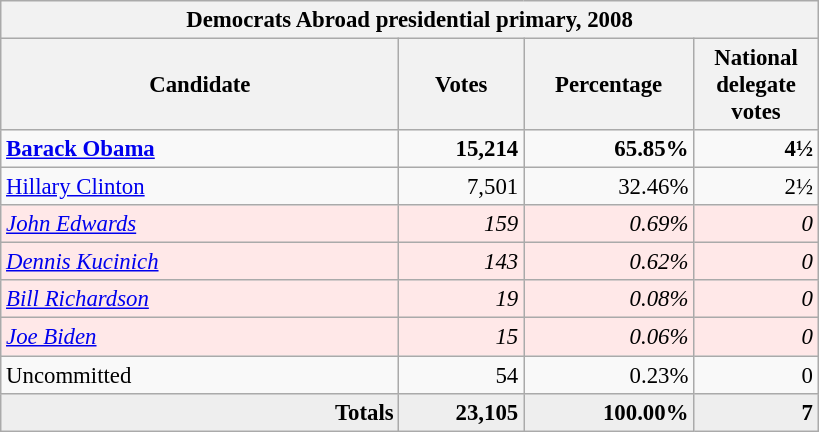<table class="wikitable" style="font-size:95%; text-align:right;">
<tr>
<th colspan="4">Democrats Abroad presidential primary, 2008</th>
</tr>
<tr>
<th style="width: 17em">Candidate</th>
<th style="width: 5em">Votes</th>
<th style="width: 7em">Percentage</th>
<th style="width: 5em">National delegate votes</th>
</tr>
<tr>
<td align="left"><strong><a href='#'>Barack Obama</a></strong></td>
<td><strong>15,214</strong></td>
<td><strong>65.85%</strong></td>
<td><strong>4½</strong></td>
</tr>
<tr>
<td align="left"><a href='#'>Hillary Clinton</a></td>
<td>7,501</td>
<td>32.46%</td>
<td>2½</td>
</tr>
<tr bgcolor=#FFE8E8>
<td align="left"><em><a href='#'>John Edwards</a></em></td>
<td><em>159</em></td>
<td><em>0.69%</em></td>
<td><em>0</em></td>
</tr>
<tr bgcolor=#FFE8E8>
<td align="left"><em><a href='#'>Dennis Kucinich</a></em></td>
<td><em>143</em></td>
<td><em>0.62%</em></td>
<td><em>0</em></td>
</tr>
<tr bgcolor=#FFE8E8>
<td align="left"><em><a href='#'>Bill Richardson</a></em></td>
<td><em>19</em></td>
<td><em>0.08%</em></td>
<td><em>0</em></td>
</tr>
<tr bgcolor=#FFE8E8>
<td align="left"><em><a href='#'>Joe Biden</a></em></td>
<td><em>15</em></td>
<td><em>0.06%</em></td>
<td><em>0</em></td>
</tr>
<tr>
<td align="left">Uncommitted</td>
<td>54</td>
<td>0.23%</td>
<td>0</td>
</tr>
<tr bgcolor="#EEEEEE" style="margin-right:0.5em">
<td><strong>Totals</strong></td>
<td><strong>23,105</strong></td>
<td><strong>100.00%</strong></td>
<td><strong>7</strong></td>
</tr>
</table>
